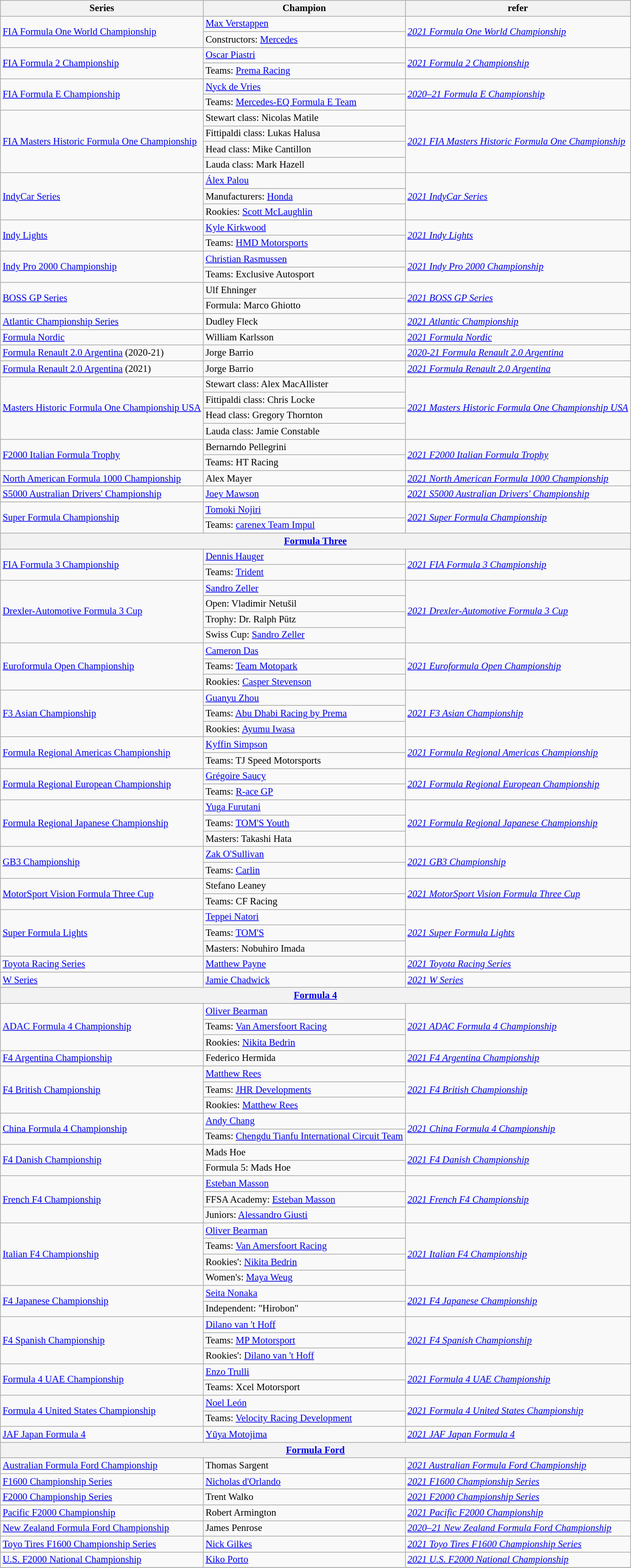<table class="wikitable" style="font-size:87%">
<tr font-weight:bold">
<th>Series</th>
<th>Champion</th>
<th>refer</th>
</tr>
<tr>
<td rowspan="2"><a href='#'>FIA Formula One World Championship</a></td>
<td> <a href='#'>Max Verstappen</a></td>
<td rowspan="2"><em><a href='#'>2021 Formula One World Championship</a></em></td>
</tr>
<tr>
<td>Constructors:  <a href='#'>Mercedes</a></td>
</tr>
<tr>
<td rowspan="2"><a href='#'>FIA Formula 2 Championship</a></td>
<td> <a href='#'>Oscar Piastri</a></td>
<td rowspan="2"><em><a href='#'>2021 Formula 2 Championship</a></em></td>
</tr>
<tr>
<td>Teams:  <a href='#'>Prema Racing</a></td>
</tr>
<tr>
<td rowspan="2"><a href='#'>FIA Formula E Championship</a></td>
<td> <a href='#'>Nyck de Vries</a></td>
<td rowspan="2"><em><a href='#'>2020–21 Formula E Championship</a></em></td>
</tr>
<tr>
<td>Teams:  <a href='#'>Mercedes-EQ Formula E Team</a></td>
</tr>
<tr>
<td rowspan="4"><a href='#'>FIA Masters Historic Formula One Championship</a></td>
<td>Stewart class:  Nicolas Matile</td>
<td rowspan="4"><em><a href='#'>2021 FIA Masters Historic Formula One Championship</a></em></td>
</tr>
<tr>
<td>Fittipaldi class:  Lukas Halusa</td>
</tr>
<tr>
<td>Head class:  Mike Cantillon</td>
</tr>
<tr>
<td>Lauda class:  Mark Hazell</td>
</tr>
<tr>
<td rowspan="3"><a href='#'>IndyCar Series</a></td>
<td> <a href='#'>Álex Palou</a></td>
<td rowspan="3"><em><a href='#'>2021 IndyCar Series</a></em></td>
</tr>
<tr>
<td>Manufacturers:  <a href='#'>Honda</a></td>
</tr>
<tr>
<td>Rookies:  <a href='#'>Scott McLaughlin</a></td>
</tr>
<tr>
<td rowspan="2"><a href='#'>Indy Lights</a></td>
<td> <a href='#'>Kyle Kirkwood</a></td>
<td rowspan="2"><em><a href='#'>2021 Indy Lights</a></em></td>
</tr>
<tr>
<td>Teams:  <a href='#'>HMD Motorsports</a></td>
</tr>
<tr>
<td rowspan="2"><a href='#'>Indy Pro 2000 Championship</a></td>
<td> <a href='#'>Christian Rasmussen</a></td>
<td rowspan="2"><em><a href='#'>2021 Indy Pro 2000 Championship</a></em></td>
</tr>
<tr>
<td>Teams:  Exclusive Autosport</td>
</tr>
<tr>
<td rowspan=2><a href='#'>BOSS GP Series</a></td>
<td> Ulf Ehninger</td>
<td rowspan=2><em><a href='#'>2021 BOSS GP Series</a></em></td>
</tr>
<tr>
<td>Formula:  Marco Ghiotto</td>
</tr>
<tr>
<td><a href='#'>Atlantic Championship Series</a></td>
<td> Dudley Fleck</td>
<td><em><a href='#'>2021 Atlantic Championship</a></em></td>
</tr>
<tr>
<td><a href='#'>Formula Nordic</a></td>
<td> William Karlsson</td>
<td><em><a href='#'>2021 Formula Nordic</a></em></td>
</tr>
<tr>
<td><a href='#'>Formula Renault 2.0 Argentina</a> (2020-21)</td>
<td> Jorge Barrio</td>
<td><em><a href='#'>2020-21 Formula Renault 2.0 Argentina</a></em></td>
</tr>
<tr>
<td><a href='#'>Formula Renault 2.0 Argentina</a> (2021)</td>
<td> Jorge Barrio</td>
<td><em><a href='#'>2021 Formula Renault 2.0 Argentina</a></em></td>
</tr>
<tr>
<td rowspan="4"><a href='#'>Masters Historic Formula One Championship USA</a></td>
<td>Stewart class:  Alex MacAllister</td>
<td rowspan="4"><em><a href='#'>2021 Masters Historic Formula One Championship USA</a></em></td>
</tr>
<tr>
<td>Fittipaldi class:  Chris Locke</td>
</tr>
<tr>
<td>Head class:  Gregory Thornton</td>
</tr>
<tr>
<td>Lauda class:  Jamie Constable</td>
</tr>
<tr>
<td rowspan=2><a href='#'>F2000 Italian Formula Trophy</a></td>
<td> Bernarndo Pellegrini</td>
<td rowspan=2><em><a href='#'>2021 F2000 Italian Formula Trophy</a></em></td>
</tr>
<tr>
<td>Teams:  HT Racing</td>
</tr>
<tr>
<td><a href='#'>North American Formula 1000 Championship</a></td>
<td> Alex Mayer</td>
<td><em><a href='#'>2021 North American Formula 1000 Championship</a></em></td>
</tr>
<tr>
<td><a href='#'>S5000 Australian Drivers' Championship</a></td>
<td> <a href='#'>Joey Mawson</a></td>
<td><em><a href='#'>2021 S5000 Australian Drivers' Championship</a></em></td>
</tr>
<tr>
<td rowspan="2"><a href='#'>Super Formula Championship</a></td>
<td> <a href='#'>Tomoki Nojiri</a></td>
<td rowspan="2"><em><a href='#'>2021 Super Formula Championship</a></em></td>
</tr>
<tr>
<td>Teams:  <a href='#'>carenex Team Impul</a></td>
</tr>
<tr>
<th colspan="3"><a href='#'>Formula Three</a></th>
</tr>
<tr>
<td rowspan="2"><a href='#'>FIA Formula 3 Championship</a></td>
<td> <a href='#'>Dennis Hauger</a></td>
<td rowspan="2"><em><a href='#'>2021 FIA Formula 3 Championship</a></em></td>
</tr>
<tr>
<td>Teams:  <a href='#'>Trident</a></td>
</tr>
<tr>
<td rowspan="4"><a href='#'>Drexler-Automotive Formula 3 Cup</a></td>
<td> <a href='#'>Sandro Zeller</a></td>
<td rowspan="4"><em><a href='#'>2021 Drexler-Automotive Formula 3 Cup</a></em></td>
</tr>
<tr>
<td>Open:  Vladimir Netušil</td>
</tr>
<tr>
<td>Trophy:  Dr. Ralph Pütz</td>
</tr>
<tr>
<td>Swiss Cup:  <a href='#'>Sandro Zeller</a></td>
</tr>
<tr>
<td rowspan="3"><a href='#'>Euroformula Open Championship</a></td>
<td> <a href='#'>Cameron Das</a></td>
<td rowspan="3"><em><a href='#'>2021 Euroformula Open Championship</a></em></td>
</tr>
<tr>
<td>Teams:  <a href='#'>Team Motopark</a></td>
</tr>
<tr>
<td>Rookies:  <a href='#'>Casper Stevenson</a></td>
</tr>
<tr>
<td rowspan="3"><a href='#'>F3 Asian Championship</a></td>
<td> <a href='#'>Guanyu Zhou</a></td>
<td rowspan="3"><em><a href='#'>2021 F3 Asian Championship</a></em></td>
</tr>
<tr>
<td>Teams:  <a href='#'>Abu Dhabi Racing by Prema</a></td>
</tr>
<tr>
<td>Rookies:  <a href='#'>Ayumu Iwasa</a></td>
</tr>
<tr>
<td rowspan="2"><a href='#'>Formula Regional Americas Championship</a></td>
<td> <a href='#'>Kyffin Simpson</a></td>
<td rowspan="2"><em><a href='#'>2021 Formula Regional Americas Championship</a></em></td>
</tr>
<tr>
<td>Teams:   TJ Speed Motorsports</td>
</tr>
<tr>
<td rowspan="2"><a href='#'>Formula Regional European Championship</a></td>
<td> <a href='#'>Grégoire Saucy</a></td>
<td rowspan="2"><em><a href='#'>2021 Formula Regional European Championship</a></em></td>
</tr>
<tr>
<td>Teams:  <a href='#'>R-ace GP</a></td>
</tr>
<tr>
<td rowspan="3"><a href='#'>Formula Regional Japanese Championship</a></td>
<td> <a href='#'>Yuga Furutani</a></td>
<td rowspan="3"><em><a href='#'>2021 Formula Regional Japanese Championship</a></em></td>
</tr>
<tr>
<td>Teams:  <a href='#'>TOM'S Youth</a></td>
</tr>
<tr>
<td>Masters:  Takashi Hata</td>
</tr>
<tr>
<td rowspan="2"><a href='#'>GB3 Championship</a></td>
<td> <a href='#'>Zak O'Sullivan</a></td>
<td rowspan="2"><em><a href='#'>2021 GB3 Championship</a></em></td>
</tr>
<tr>
<td>Teams:  <a href='#'>Carlin</a></td>
</tr>
<tr>
<td rowspan=2><a href='#'>MotorSport Vision Formula Three Cup</a></td>
<td> Stefano Leaney</td>
<td rowspan=2><em><a href='#'>2021 MotorSport Vision Formula Three Cup</a></em></td>
</tr>
<tr>
<td>Teams:  CF Racing</td>
</tr>
<tr>
<td rowspan="3"><a href='#'>Super Formula Lights</a></td>
<td> <a href='#'>Teppei Natori</a></td>
<td rowspan="3"><em><a href='#'>2021 Super Formula Lights</a></em></td>
</tr>
<tr>
<td>Teams:  <a href='#'>TOM'S</a></td>
</tr>
<tr>
<td>Masters:  Nobuhiro Imada</td>
</tr>
<tr>
<td><a href='#'>Toyota Racing Series</a></td>
<td> <a href='#'>Matthew Payne</a></td>
<td><em><a href='#'>2021 Toyota Racing Series</a></em></td>
</tr>
<tr>
<td><a href='#'>W Series</a></td>
<td> <a href='#'>Jamie Chadwick</a></td>
<td><em><a href='#'>2021 W Series</a></em></td>
</tr>
<tr>
<th colspan="3"><a href='#'>Formula 4</a></th>
</tr>
<tr>
<td rowspan="3"><a href='#'>ADAC Formula 4 Championship</a></td>
<td> <a href='#'>Oliver Bearman</a></td>
<td rowspan="3"><em><a href='#'>2021 ADAC Formula 4 Championship</a></em></td>
</tr>
<tr>
<td>Teams:  <a href='#'>Van Amersfoort Racing</a></td>
</tr>
<tr>
<td>Rookies:  <a href='#'>Nikita Bedrin</a></td>
</tr>
<tr>
<td><a href='#'>F4 Argentina Championship</a></td>
<td> Federico Hermida</td>
<td><em><a href='#'>2021 F4 Argentina Championship</a></em></td>
</tr>
<tr>
<td rowspan="3"><a href='#'>F4 British Championship</a></td>
<td> <a href='#'>Matthew Rees</a></td>
<td rowspan="3"><em><a href='#'>2021 F4 British Championship</a></em></td>
</tr>
<tr>
<td>Teams:  <a href='#'>JHR Developments</a></td>
</tr>
<tr>
<td>Rookies:  <a href='#'>Matthew Rees</a></td>
</tr>
<tr>
<td rowspan="2"><a href='#'>China Formula 4 Championship</a></td>
<td> <a href='#'>Andy Chang</a></td>
<td rowspan="2"><em><a href='#'>2021 China Formula 4 Championship</a></em></td>
</tr>
<tr>
<td>Teams:  <a href='#'>Chengdu Tianfu International Circuit Team</a></td>
</tr>
<tr>
<td rowspan="2"><a href='#'>F4 Danish Championship</a></td>
<td> Mads Hoe</td>
<td rowspan="2"><em><a href='#'>2021 F4 Danish Championship</a></em></td>
</tr>
<tr>
<td>Formula 5:  Mads Hoe</td>
</tr>
<tr>
<td rowspan="3"><a href='#'>French F4 Championship</a></td>
<td> <a href='#'>Esteban Masson</a></td>
<td rowspan="3"><em><a href='#'>2021 French F4 Championship</a></em></td>
</tr>
<tr>
<td>FFSA Academy:  <a href='#'>Esteban Masson</a></td>
</tr>
<tr>
<td>Juniors:  <a href='#'>Alessandro Giusti</a></td>
</tr>
<tr>
<td rowspan="4"><a href='#'>Italian F4 Championship</a></td>
<td> <a href='#'>Oliver Bearman</a></td>
<td rowspan="4"><em><a href='#'>2021 Italian F4 Championship</a></em></td>
</tr>
<tr>
<td>Teams:  <a href='#'>Van Amersfoort Racing</a></td>
</tr>
<tr>
<td>Rookies':  <a href='#'>Nikita Bedrin</a></td>
</tr>
<tr>
<td>Women's:  <a href='#'>Maya Weug</a></td>
</tr>
<tr>
<td rowspan="2"><a href='#'>F4 Japanese Championship</a></td>
<td> <a href='#'>Seita Nonaka</a></td>
<td rowspan="2"><em><a href='#'>2021 F4 Japanese Championship</a></em></td>
</tr>
<tr>
<td>Independent:   "Hirobon"</td>
</tr>
<tr>
<td rowspan="3"><a href='#'>F4 Spanish Championship</a></td>
<td> <a href='#'>Dilano van 't Hoff</a></td>
<td rowspan="3"><em><a href='#'>2021 F4 Spanish Championship</a></em></td>
</tr>
<tr>
<td>Teams:  <a href='#'>MP Motorsport</a></td>
</tr>
<tr>
<td>Rookies':  <a href='#'>Dilano van 't Hoff</a></td>
</tr>
<tr>
<td rowspan="2"><a href='#'>Formula 4 UAE Championship</a></td>
<td> <a href='#'>Enzo Trulli</a></td>
<td rowspan="2"><em><a href='#'>2021 Formula 4 UAE Championship</a></em></td>
</tr>
<tr>
<td>Teams:  Xcel Motorsport</td>
</tr>
<tr>
<td rowspan="2"><a href='#'>Formula 4 United States Championship</a></td>
<td> <a href='#'>Noel León</a></td>
<td rowspan="2"><em><a href='#'>2021 Formula 4 United States Championship</a></em></td>
</tr>
<tr>
<td>Teams:  <a href='#'>Velocity Racing Development</a></td>
</tr>
<tr>
<td><a href='#'>JAF Japan Formula 4</a></td>
<td> <a href='#'>Yūya Motojima</a></td>
<td><em><a href='#'>2021 JAF Japan Formula 4</a></em></td>
</tr>
<tr>
<th colspan=3><a href='#'>Formula Ford</a></th>
</tr>
<tr>
<td><a href='#'>Australian Formula Ford Championship</a></td>
<td> Thomas Sargent</td>
<td><em><a href='#'>2021 Australian Formula Ford Championship</a></em></td>
</tr>
<tr>
<td><a href='#'>F1600 Championship Series</a></td>
<td> <a href='#'>Nicholas d'Orlando</a></td>
<td><em><a href='#'>2021 F1600 Championship Series</a></em></td>
</tr>
<tr>
<td><a href='#'>F2000 Championship Series</a></td>
<td> Trent Walko</td>
<td><em><a href='#'>2021 F2000 Championship Series</a></em></td>
</tr>
<tr>
<td><a href='#'>Pacific F2000 Championship</a></td>
<td> Robert Armington</td>
<td><em><a href='#'>2021 Pacific F2000 Championship</a></em></td>
</tr>
<tr>
<td><a href='#'>New Zealand Formula Ford Championship</a></td>
<td> James Penrose</td>
<td><em><a href='#'>2020–21 New Zealand Formula Ford Championship</a></em></td>
</tr>
<tr>
<td><a href='#'>Toyo Tires F1600 Championship Series</a></td>
<td> <a href='#'>Nick Gilkes</a></td>
<td><em><a href='#'>2021 Toyo Tires F1600 Championship Series</a></em></td>
</tr>
<tr>
<td><a href='#'>U.S. F2000 National Championship</a></td>
<td> <a href='#'>Kiko Porto</a></td>
<td><em><a href='#'>2021 U.S. F2000 National Championship</a></em></td>
</tr>
<tr>
</tr>
</table>
